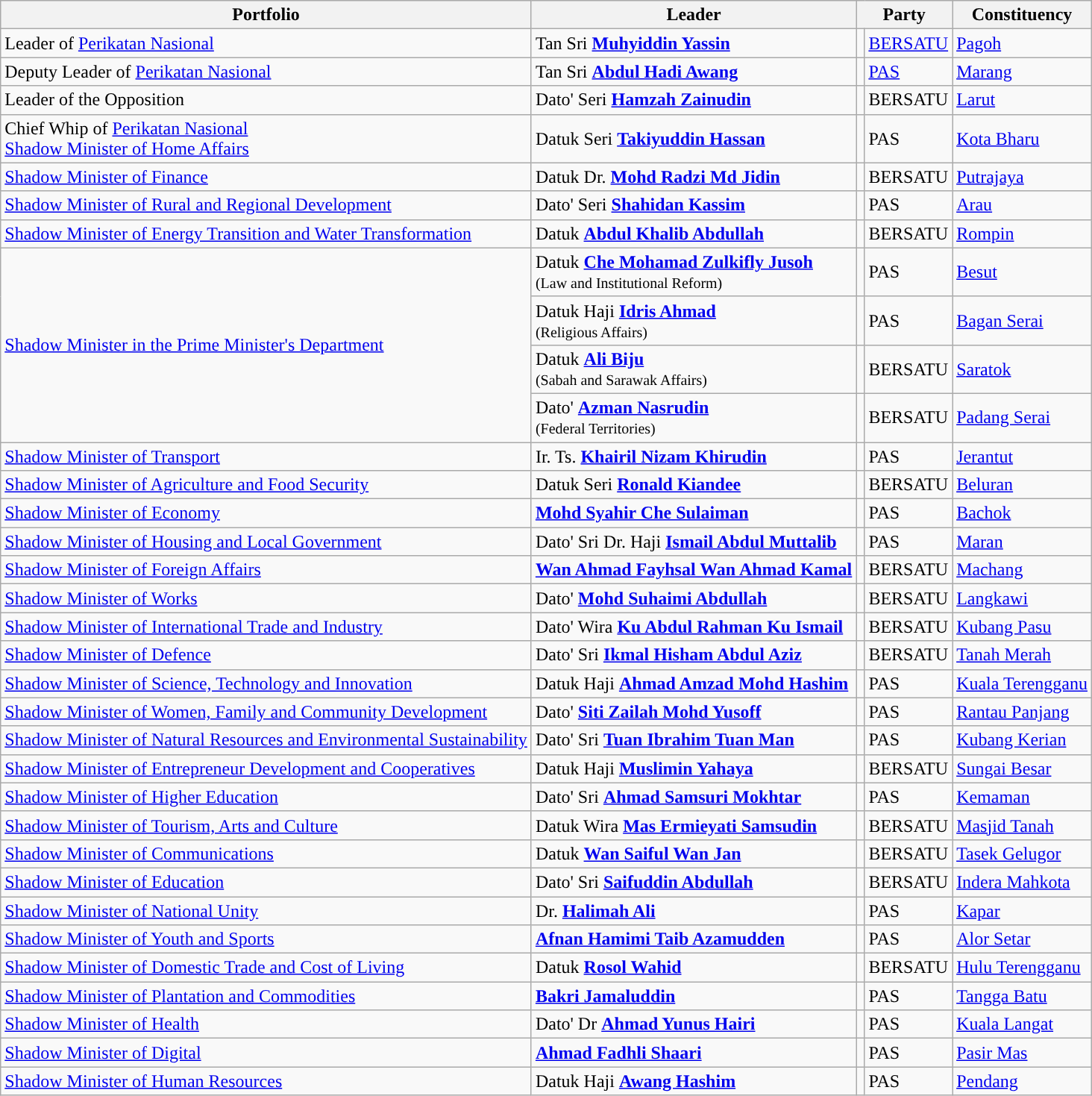<table class="sortable wikitable">
<tr>
<th>Portfolio</th>
<th>Leader</th>
<th colspan=2>Party</th>
<th>Constituency</th>
</tr>
<tr>
<td>Leader of <a href='#'>Perikatan Nasional</a></td>
<td>Tan Sri <strong><a href='#'>Muhyiddin Yassin</a></strong> </td>
<td style="background:"></td>
<td><a href='#'>BERSATU</a></td>
<td><a href='#'>Pagoh</a></td>
</tr>
<tr>
<td>Deputy Leader of <a href='#'>Perikatan Nasional</a></td>
<td>Tan Sri <strong><a href='#'>Abdul Hadi Awang</a></strong> </td>
<td style="background:"></td>
<td><a href='#'>PAS</a></td>
<td><a href='#'>Marang</a></td>
</tr>
<tr>
<td>Leader of the Opposition</td>
<td>Dato' Seri <strong><a href='#'>Hamzah Zainudin</a></strong> </td>
<td style="background:"></td>
<td>BERSATU</td>
<td><a href='#'>Larut</a></td>
</tr>
<tr>
<td>Chief Whip of <a href='#'>Perikatan Nasional</a> <br> <a href='#'>Shadow Minister of Home Affairs</a></td>
<td>Datuk Seri <strong><a href='#'>Takiyuddin Hassan</a></strong> </td>
<td style="background:"></td>
<td>PAS</td>
<td><a href='#'>Kota Bharu</a></td>
</tr>
<tr>
<td><a href='#'>Shadow Minister of Finance</a></td>
<td>Datuk Dr. <strong><a href='#'>Mohd Radzi Md Jidin</a></strong> </td>
<td style="background:"></td>
<td>BERSATU</td>
<td><a href='#'>Putrajaya</a></td>
</tr>
<tr>
<td><a href='#'>Shadow Minister of Rural and Regional Development</a></td>
<td>Dato' Seri <strong><a href='#'>Shahidan Kassim</a></strong> </td>
<td style="background:"></td>
<td>PAS</td>
<td><a href='#'>Arau</a></td>
</tr>
<tr>
<td><a href='#'>Shadow Minister of Energy Transition and Water Transformation</a></td>
<td>Datuk <strong><a href='#'>Abdul Khalib Abdullah</a></strong> </td>
<td style="background:"></td>
<td>BERSATU</td>
<td><a href='#'>Rompin</a></td>
</tr>
<tr>
<td rowspan="4"><a href='#'>Shadow Minister in the Prime Minister's Department</a></td>
<td>Datuk <strong><a href='#'>Che Mohamad Zulkifly Jusoh</a></strong> <br><small>(Law and Institutional Reform)</small></td>
<td style="background:"></td>
<td>PAS</td>
<td><a href='#'>Besut</a></td>
</tr>
<tr>
<td>Datuk Haji <a href='#'><strong>Idris Ahmad</strong></a> <br><small>(Religious Affairs)</small></td>
<td style="background:"></td>
<td>PAS</td>
<td><a href='#'>Bagan Serai</a></td>
</tr>
<tr>
<td>Datuk <strong><a href='#'>Ali Biju</a></strong> <br><small>(Sabah and Sarawak Affairs)</small></td>
<td style="background:"></td>
<td>BERSATU</td>
<td><a href='#'>Saratok</a></td>
</tr>
<tr>
<td>Dato' <strong><a href='#'>Azman Nasrudin</a></strong> <br><small>(Federal Territories)</small></td>
<td style="background:"></td>
<td>BERSATU</td>
<td><a href='#'>Padang Serai</a></td>
</tr>
<tr>
<td><a href='#'>Shadow Minister of Transport</a></td>
<td>Ir. Ts. <strong><a href='#'>Khairil Nizam Khirudin</a></strong> </td>
<td style="background:"></td>
<td>PAS</td>
<td><a href='#'>Jerantut</a></td>
</tr>
<tr>
<td><a href='#'>Shadow Minister of Agriculture and Food Security</a></td>
<td>Datuk Seri <strong><a href='#'>Ronald Kiandee</a></strong> </td>
<td style="background:"></td>
<td>BERSATU</td>
<td><a href='#'>Beluran</a></td>
</tr>
<tr>
<td><a href='#'>Shadow Minister of Economy</a></td>
<td><strong><a href='#'>Mohd Syahir Che Sulaiman</a></strong> </td>
<td style="background:"></td>
<td>PAS</td>
<td><a href='#'>Bachok</a></td>
</tr>
<tr>
<td><a href='#'>Shadow Minister of Housing and Local Government</a></td>
<td>Dato' Sri Dr. Haji <strong><a href='#'>Ismail Abdul Muttalib</a></strong> </td>
<td style="background:"></td>
<td>PAS</td>
<td><a href='#'>Maran</a></td>
</tr>
<tr>
<td><a href='#'>Shadow Minister of Foreign Affairs</a></td>
<td><strong><a href='#'>Wan Ahmad Fayhsal Wan Ahmad Kamal</a></strong> </td>
<td style="background:"></td>
<td>BERSATU</td>
<td><a href='#'>Machang</a></td>
</tr>
<tr>
<td><a href='#'>Shadow Minister of Works</a></td>
<td>Dato' <strong><a href='#'>Mohd Suhaimi Abdullah</a></strong> </td>
<td style="background:"></td>
<td>BERSATU</td>
<td><a href='#'>Langkawi</a></td>
</tr>
<tr>
<td><a href='#'>Shadow Minister of International Trade and Industry</a></td>
<td>Dato' Wira <strong><a href='#'>Ku Abdul Rahman Ku Ismail</a></strong> </td>
<td style="background:"></td>
<td>BERSATU</td>
<td><a href='#'>Kubang Pasu</a></td>
</tr>
<tr>
<td><a href='#'>Shadow Minister of Defence</a></td>
<td>Dato' Sri <strong><a href='#'>Ikmal Hisham Abdul Aziz</a></strong> </td>
<td style="background:"></td>
<td>BERSATU</td>
<td><a href='#'>Tanah Merah</a></td>
</tr>
<tr>
<td><a href='#'>Shadow Minister of Science, Technology and Innovation</a></td>
<td>Datuk Haji <a href='#'><strong>Ahmad Amzad Mohd Hashim</strong></a> </td>
<td style="background:"></td>
<td>PAS</td>
<td><a href='#'>Kuala Terengganu</a></td>
</tr>
<tr>
<td><a href='#'>Shadow Minister of Women, Family and Community Development</a></td>
<td>Dato' <strong><a href='#'>Siti Zailah Mohd Yusoff</a></strong> </td>
<td style="background:"></td>
<td>PAS</td>
<td><a href='#'>Rantau Panjang</a></td>
</tr>
<tr>
<td><a href='#'>Shadow Minister of Natural Resources and Environmental Sustainability</a></td>
<td>Dato' Sri <strong><a href='#'>Tuan Ibrahim Tuan Man</a></strong>  <strong></strong></td>
<td style="background:"></td>
<td>PAS</td>
<td><a href='#'>Kubang Kerian</a></td>
</tr>
<tr>
<td><a href='#'>Shadow Minister of Entrepreneur Development and Cooperatives</a></td>
<td>Datuk Haji <strong><a href='#'>Muslimin Yahaya</a></strong> </td>
<td style="background:"></td>
<td>BERSATU</td>
<td><a href='#'>Sungai Besar</a></td>
</tr>
<tr>
<td><a href='#'>Shadow Minister of Higher Education</a></td>
<td>Dato' Sri <strong><a href='#'>Ahmad Samsuri Mokhtar</a></strong>  <strong></strong></td>
<td style="background:"></td>
<td>PAS</td>
<td><a href='#'>Kemaman</a></td>
</tr>
<tr>
<td><a href='#'>Shadow Minister of Tourism, Arts and Culture</a></td>
<td>Datuk Wira <strong><a href='#'>Mas Ermieyati Samsudin</a></strong> </td>
<td style="background:"></td>
<td>BERSATU</td>
<td><a href='#'>Masjid Tanah</a></td>
</tr>
<tr>
<td><a href='#'>Shadow Minister of Communications</a></td>
<td>Datuk <strong><a href='#'>Wan Saiful Wan Jan</a></strong> </td>
<td style="background:"></td>
<td>BERSATU</td>
<td><a href='#'>Tasek Gelugor</a></td>
</tr>
<tr>
<td><a href='#'>Shadow Minister of Education</a></td>
<td>Dato' Sri <strong><a href='#'>Saifuddin Abdullah</a></strong> </td>
<td style="background:"></td>
<td>BERSATU</td>
<td><a href='#'>Indera Mahkota</a></td>
</tr>
<tr>
<td><a href='#'>Shadow Minister of National Unity</a></td>
<td>Dr. <strong><a href='#'>Halimah Ali</a></strong> </td>
<td style="background:"></td>
<td>PAS</td>
<td><a href='#'>Kapar</a></td>
</tr>
<tr>
<td><a href='#'>Shadow Minister of Youth and Sports</a></td>
<td><strong><a href='#'>Afnan Hamimi Taib Azamudden</a></strong> </td>
<td style="background:"></td>
<td>PAS</td>
<td><a href='#'>Alor Setar</a></td>
</tr>
<tr>
<td><a href='#'>Shadow Minister of Domestic Trade and Cost of Living</a></td>
<td>Datuk <strong><a href='#'>Rosol Wahid</a></strong> </td>
<td style="background:"></td>
<td>BERSATU</td>
<td><a href='#'>Hulu Terengganu</a></td>
</tr>
<tr>
<td><a href='#'>Shadow Minister of Plantation and Commodities</a></td>
<td><strong><a href='#'>Bakri Jamaluddin</a></strong> </td>
<td style="background:"></td>
<td>PAS</td>
<td><a href='#'>Tangga Batu</a></td>
</tr>
<tr>
<td><a href='#'>Shadow Minister of Health</a></td>
<td>Dato' Dr <strong><a href='#'>Ahmad Yunus Hairi</a></strong>  <strong></strong></td>
<td style="background:"></td>
<td>PAS</td>
<td><a href='#'>Kuala Langat</a></td>
</tr>
<tr>
<td><a href='#'>Shadow Minister of Digital</a></td>
<td><strong><a href='#'>Ahmad Fadhli Shaari</a></strong> </td>
<td style="background:"></td>
<td>PAS</td>
<td><a href='#'>Pasir Mas</a></td>
</tr>
<tr>
<td><a href='#'>Shadow Minister of Human Resources</a></td>
<td>Datuk Haji <strong><a href='#'>Awang Hashim</a></strong> </td>
<td style="background:"></td>
<td>PAS</td>
<td><a href='#'>Pendang</a></td>
</tr>
</table>
